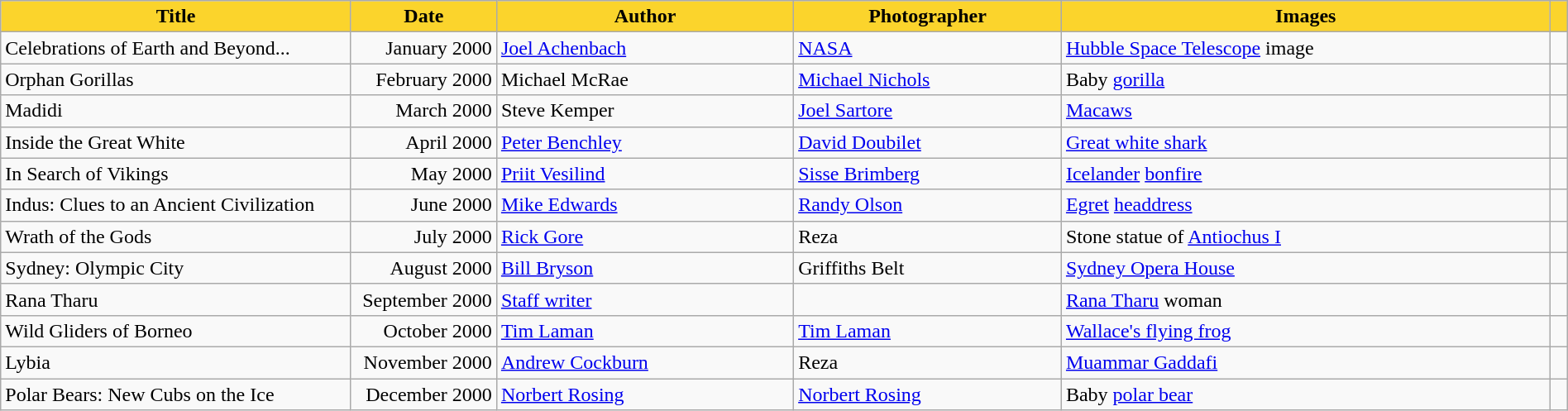<table class="wikitable" style="width:100%">
<tr>
<th scope="col" style="background-color:#fbd42c;" width=275px>Title</th>
<th scope="col" style="background-color:#fbd42c;" width=110>Date</th>
<th scope="col" style="background-color:#fbd42c;">Author</th>
<th scope="col" style="background-color:#fbd42c;">Photographer</th>
<th scope="col" style="background-color:#fbd42c;">Images</th>
<th scope="col" ! style="background-color:#fbd42c;"></th>
</tr>
<tr>
<td scope="row">Celebrations of Earth and Beyond...</td>
<td style="text-align:right;">January 2000</td>
<td><a href='#'>Joel Achenbach</a></td>
<td><a href='#'>NASA</a></td>
<td><a href='#'>Hubble Space Telescope</a> image</td>
<td></td>
</tr>
<tr>
<td scope="row">Orphan Gorillas</td>
<td style="text-align:right;">February 2000</td>
<td>Michael McRae</td>
<td><a href='#'>Michael Nichols</a></td>
<td>Baby <a href='#'>gorilla</a></td>
<td></td>
</tr>
<tr>
<td scope="row">Madidi</td>
<td style="text-align:right;">March 2000</td>
<td>Steve Kemper</td>
<td><a href='#'>Joel Sartore</a></td>
<td><a href='#'>Macaws</a></td>
<td></td>
</tr>
<tr>
<td scope="row">Inside the Great White</td>
<td style="text-align:right;">April 2000</td>
<td><a href='#'>Peter Benchley</a></td>
<td><a href='#'>David Doubilet</a></td>
<td><a href='#'>Great white shark</a></td>
<td></td>
</tr>
<tr>
<td scope="row">In Search of Vikings</td>
<td style="text-align:right;">May 2000</td>
<td><a href='#'>Priit Vesilind</a></td>
<td><a href='#'>Sisse Brimberg</a></td>
<td><a href='#'>Icelander</a> <a href='#'>bonfire</a></td>
<td></td>
</tr>
<tr>
<td scope="row">Indus: Clues to an Ancient Civilization</td>
<td style="text-align:right;">June 2000</td>
<td><a href='#'>Mike Edwards</a></td>
<td><a href='#'>Randy Olson</a></td>
<td><a href='#'>Egret</a> <a href='#'>headdress</a></td>
<td></td>
</tr>
<tr>
<td scope="row">Wrath of the Gods</td>
<td style="text-align:right;">July 2000</td>
<td><a href='#'>Rick Gore</a></td>
<td>Reza</td>
<td>Stone statue of <a href='#'>Antiochus I</a></td>
<td></td>
</tr>
<tr>
<td scope="row">Sydney: Olympic City</td>
<td style="text-align:right;">August 2000</td>
<td><a href='#'>Bill Bryson</a></td>
<td>Griffiths Belt</td>
<td><a href='#'>Sydney Opera House</a></td>
<td></td>
</tr>
<tr>
<td scope="row">Rana Tharu</td>
<td style="text-align:right;">September 2000</td>
<td><a href='#'>Staff writer</a></td>
<td></td>
<td><a href='#'>Rana Tharu</a> woman</td>
<td></td>
</tr>
<tr>
<td scope="row">Wild Gliders of Borneo</td>
<td style="text-align:right;">October 2000</td>
<td><a href='#'>Tim Laman</a></td>
<td><a href='#'>Tim Laman</a></td>
<td><a href='#'>Wallace's flying frog</a></td>
<td></td>
</tr>
<tr>
<td scope="row">Lybia</td>
<td style="text-align:right;">November 2000</td>
<td><a href='#'>Andrew Cockburn</a></td>
<td>Reza</td>
<td><a href='#'>Muammar Gaddafi</a></td>
<td></td>
</tr>
<tr>
<td scope="row">Polar Bears: New Cubs on the Ice</td>
<td style="text-align:right;">December 2000</td>
<td><a href='#'>Norbert Rosing</a></td>
<td><a href='#'>Norbert Rosing</a></td>
<td>Baby <a href='#'>polar bear</a></td>
<td></td>
</tr>
</table>
